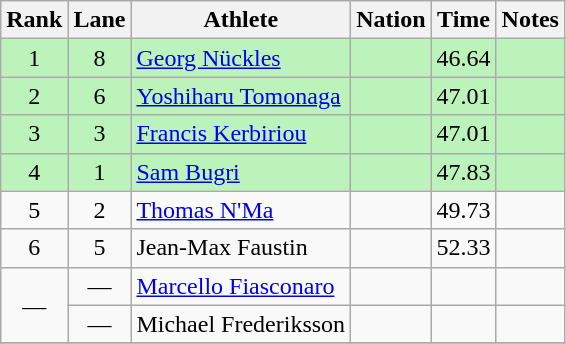<table class="wikitable sortable" style="text-align:center">
<tr>
<th>Rank</th>
<th>Lane</th>
<th>Athlete</th>
<th>Nation</th>
<th>Time</th>
<th>Notes</th>
</tr>
<tr bgcolor=bbf3bb>
<td>1</td>
<td>8</td>
<td align=left><a href='#'>Georg Nückles</a></td>
<td align=left></td>
<td>46.64</td>
<td></td>
</tr>
<tr bgcolor=bbf3bb>
<td>2</td>
<td>6</td>
<td align=left><a href='#'>Yoshiharu Tomonaga</a></td>
<td align=left></td>
<td>47.01</td>
<td></td>
</tr>
<tr bgcolor=bbf3bb>
<td>3</td>
<td>3</td>
<td align=left><a href='#'>Francis Kerbiriou</a></td>
<td align=left></td>
<td>47.01</td>
<td></td>
</tr>
<tr bgcolor=bbf3bb>
<td>4</td>
<td>1</td>
<td align=left><a href='#'>Sam Bugri</a></td>
<td align=left></td>
<td>47.83</td>
<td></td>
</tr>
<tr>
<td>5</td>
<td>2</td>
<td align=left><a href='#'>Thomas N'Ma</a></td>
<td align=left></td>
<td>49.73</td>
<td></td>
</tr>
<tr>
<td>6</td>
<td>5</td>
<td align=left>Jean-Max Faustin</td>
<td align=left></td>
<td>52.33</td>
<td></td>
</tr>
<tr>
<td rowspan=2 data-sort-value=7>—</td>
<td>—</td>
<td align=left><a href='#'>Marcello Fiasconaro</a></td>
<td align=left></td>
<td></td>
<td></td>
</tr>
<tr>
<td>—</td>
<td align=left>Michael Frederiksson</td>
<td align=left></td>
<td></td>
<td></td>
</tr>
<tr>
</tr>
</table>
